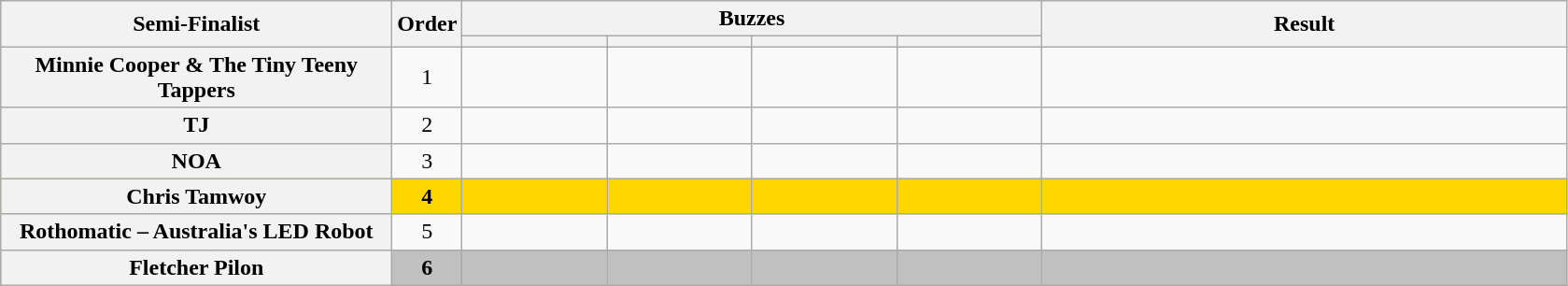<table class="wikitable plainrowheaders sortable" style="text-align:center;">
<tr>
<th scope="col" rowspan="2" class="unsortable" style="width:17em;">Semi-Finalist</th>
<th scope="col" rowspan="2" style="width:1em;">Order</th>
<th scope="col" colspan="4" class="unsortable" style="width:24em;">Buzzes</th>
<th scope="col" rowspan="2" style="width:23em;">Result</th>
</tr>
<tr>
<th scope="col" class="unsortable" style="width:6em;"></th>
<th scope="col" class="unsortable" style="width:6em;"></th>
<th scope="col" class="unsortable" style="width:6em;"></th>
<th scope="col" class="unsortable" style="width:6em;"></th>
</tr>
<tr>
<th scope="row">Minnie Cooper & The Tiny Teeny Tappers</th>
<td>1</td>
<td style="text-align:center;"></td>
<td style="text-align:center;"></td>
<td style="text-align:center;"></td>
<td style="text-align:center;"></td>
<td></td>
</tr>
<tr>
<th scope="row">TJ</th>
<td>2</td>
<td style="text-align:center;"></td>
<td style="text-align:center;"></td>
<td style="text-align:center;"></td>
<td style="text-align:center;"></td>
<td></td>
</tr>
<tr>
<th scope="row">NOA</th>
<td>3</td>
<td style="text-align:center;"></td>
<td style="text-align:center;"></td>
<td style="text-align:center;"></td>
<td style="text-align:center;"></td>
<td></td>
</tr>
<tr bgcolor=gold>
<th scope="row"><strong>Chris Tamwoy</strong></th>
<td><strong>4</strong></td>
<td style="text-align:center;"></td>
<td style="text-align:center;"></td>
<td style="text-align:center;"></td>
<td style="text-align:center;"></td>
<td><strong></strong></td>
</tr>
<tr>
<th scope="row">Rothomatic – Australia's LED Robot</th>
<td>5</td>
<td style="text-align:center;"></td>
<td style="text-align:center;"></td>
<td style="text-align:center;"></td>
<td style="text-align:center;"></td>
<td></td>
</tr>
<tr bgcolor=silver>
<th scope="row"><strong>Fletcher Pilon</strong></th>
<td><strong>6</strong></td>
<td style="text-align:center;"></td>
<td style="text-align:center;"></td>
<td style="text-align:center;"></td>
<td style="text-align:center;"></td>
<td><strong></strong></td>
</tr>
</table>
